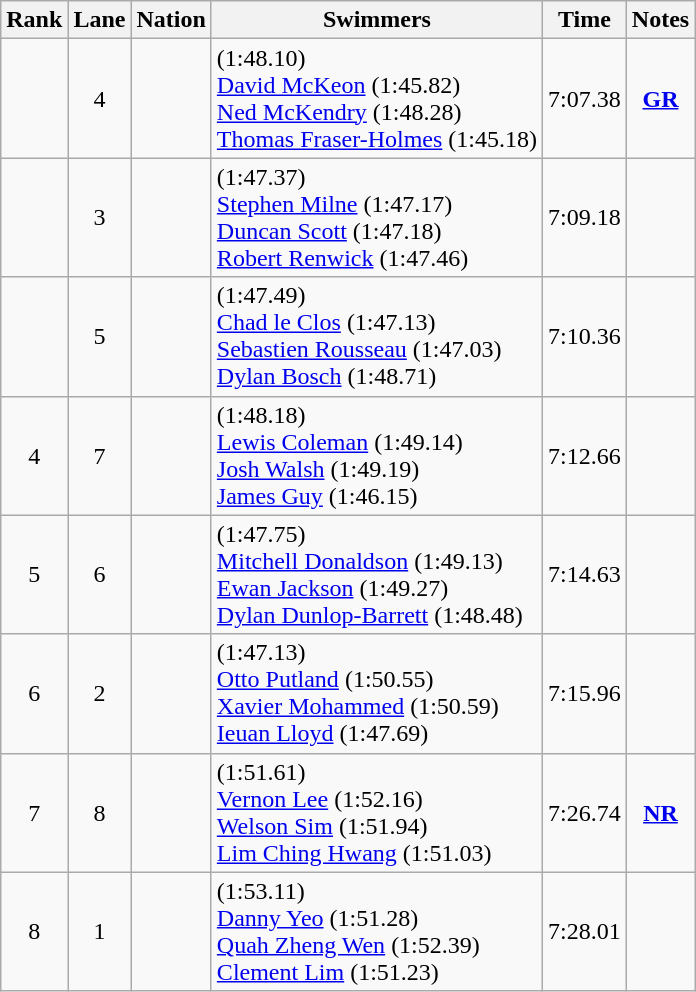<table class="wikitable sortable" style="text-align:center">
<tr>
<th>Rank</th>
<th>Lane</th>
<th>Nation</th>
<th>Swimmers</th>
<th>Time</th>
<th>Notes</th>
</tr>
<tr>
<td></td>
<td>4</td>
<td align=left></td>
<td align=left> (1:48.10)<br><a href='#'>David McKeon</a> (1:45.82)<br><a href='#'>Ned McKendry</a> (1:48.28)<br><a href='#'>Thomas Fraser-Holmes</a> (1:45.18)</td>
<td>7:07.38</td>
<td><strong><a href='#'>GR</a></strong></td>
</tr>
<tr>
<td></td>
<td>3</td>
<td align=left></td>
<td align=left> (1:47.37)<br><a href='#'>Stephen Milne</a> (1:47.17)<br><a href='#'>Duncan Scott</a> (1:47.18)<br><a href='#'>Robert Renwick</a> (1:47.46)</td>
<td>7:09.18</td>
<td></td>
</tr>
<tr>
<td></td>
<td>5</td>
<td align=left></td>
<td align=left> (1:47.49)<br><a href='#'>Chad le Clos</a> (1:47.13)<br><a href='#'>Sebastien Rousseau</a> (1:47.03)<br><a href='#'>Dylan Bosch</a> (1:48.71)</td>
<td>7:10.36</td>
<td></td>
</tr>
<tr>
<td>4</td>
<td>7</td>
<td align=left></td>
<td align=left> (1:48.18)<br><a href='#'>Lewis Coleman</a> (1:49.14)<br><a href='#'>Josh Walsh</a> (1:49.19)<br><a href='#'>James Guy</a> (1:46.15)</td>
<td>7:12.66</td>
<td></td>
</tr>
<tr>
<td>5</td>
<td>6</td>
<td align=left></td>
<td align=left> (1:47.75)<br><a href='#'>Mitchell Donaldson</a> (1:49.13)<br><a href='#'>Ewan Jackson</a> (1:49.27)<br><a href='#'>Dylan Dunlop-Barrett</a> (1:48.48)</td>
<td>7:14.63</td>
<td></td>
</tr>
<tr>
<td>6</td>
<td>2</td>
<td align=left></td>
<td align=left> (1:47.13)<br><a href='#'>Otto Putland</a> (1:50.55)<br><a href='#'>Xavier Mohammed</a> (1:50.59)<br><a href='#'>Ieuan Lloyd</a> (1:47.69)</td>
<td>7:15.96</td>
<td></td>
</tr>
<tr>
<td>7</td>
<td>8</td>
<td align=left></td>
<td align=left> (1:51.61)<br><a href='#'>Vernon Lee</a> (1:52.16)<br><a href='#'>Welson Sim</a> (1:51.94)<br><a href='#'>Lim Ching Hwang</a> (1:51.03)</td>
<td>7:26.74</td>
<td><strong><a href='#'>NR</a></strong></td>
</tr>
<tr>
<td>8</td>
<td>1</td>
<td align=left></td>
<td align=left> (1:53.11)<br><a href='#'>Danny Yeo</a> (1:51.28)<br><a href='#'>Quah Zheng Wen</a> (1:52.39)<br><a href='#'>Clement Lim</a> (1:51.23)</td>
<td>7:28.01</td>
<td></td>
</tr>
</table>
